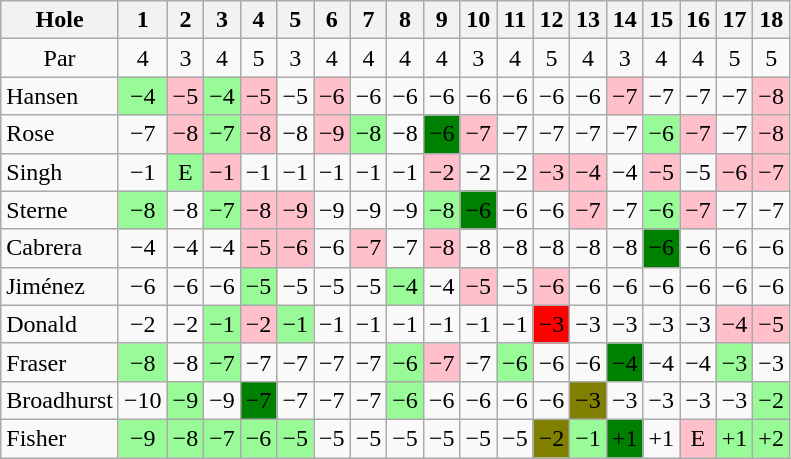<table class="wikitable" style="text-align:center">
<tr>
<th>Hole</th>
<th>1</th>
<th>2</th>
<th>3</th>
<th>4</th>
<th>5</th>
<th>6</th>
<th>7</th>
<th>8</th>
<th>9</th>
<th>10</th>
<th>11</th>
<th>12</th>
<th>13</th>
<th>14</th>
<th>15</th>
<th>16</th>
<th>17</th>
<th>18</th>
</tr>
<tr>
<td>Par</td>
<td>4</td>
<td>3</td>
<td>4</td>
<td>5</td>
<td>3</td>
<td>4</td>
<td>4</td>
<td>4</td>
<td>4</td>
<td>3</td>
<td>4</td>
<td>5</td>
<td>4</td>
<td>3</td>
<td>4</td>
<td>4</td>
<td>5</td>
<td>5</td>
</tr>
<tr>
<td align=left> Hansen</td>
<td style="background: PaleGreen;">−4</td>
<td style="background: Pink;">−5</td>
<td style="background: PaleGreen;">−4</td>
<td style="background: Pink;">−5</td>
<td>−5</td>
<td style="background: Pink;">−6</td>
<td>−6</td>
<td>−6</td>
<td>−6</td>
<td>−6</td>
<td>−6</td>
<td>−6</td>
<td>−6</td>
<td style="background: Pink;">−7</td>
<td>−7</td>
<td>−7</td>
<td>−7</td>
<td style="background: Pink;">−8</td>
</tr>
<tr>
<td align=left> Rose</td>
<td>−7</td>
<td style="background: Pink;">−8</td>
<td style="background: PaleGreen;">−7</td>
<td style="background: Pink;">−8</td>
<td>−8</td>
<td style="background: Pink;">−9</td>
<td style="background: PaleGreen;">−8</td>
<td>−8</td>
<td style="background: Green;">−6</td>
<td style="background: Pink;">−7</td>
<td>−7</td>
<td>−7</td>
<td>−7</td>
<td>−7</td>
<td style="background: PaleGreen;">−6</td>
<td style="background: Pink;">−7</td>
<td>−7</td>
<td style="background: Pink;">−8</td>
</tr>
<tr>
<td align=left> Singh</td>
<td>−1</td>
<td style="background: PaleGreen;">E</td>
<td style="background: Pink;">−1</td>
<td>−1</td>
<td>−1</td>
<td>−1</td>
<td>−1</td>
<td>−1</td>
<td style="background: Pink;">−2</td>
<td>−2</td>
<td>−2</td>
<td style="background: Pink;">−3</td>
<td style="background: Pink;">−4</td>
<td>−4</td>
<td style="background: Pink;">−5</td>
<td>−5</td>
<td style="background: Pink;">−6</td>
<td style="background: Pink;">−7</td>
</tr>
<tr>
<td align=left> Sterne</td>
<td style="background: PaleGreen;">−8</td>
<td>−8</td>
<td style="background: PaleGreen;">−7</td>
<td style="background: Pink;">−8</td>
<td style="background: Pink;">−9</td>
<td>−9</td>
<td>−9</td>
<td>−9</td>
<td style="background: PaleGreen;">−8</td>
<td style="background: Green;">−6</td>
<td>−6</td>
<td>−6</td>
<td style="background: Pink;">−7</td>
<td>−7</td>
<td style="background: PaleGreen;">−6</td>
<td style="background: Pink;">−7</td>
<td>−7</td>
<td>−7</td>
</tr>
<tr>
<td align=left> Cabrera</td>
<td>−4</td>
<td>−4</td>
<td>−4</td>
<td style="background: Pink;">−5</td>
<td style="background: Pink;">−6</td>
<td>−6</td>
<td style="background: Pink;">−7</td>
<td>−7</td>
<td style="background: Pink;">−8</td>
<td>−8</td>
<td>−8</td>
<td>−8</td>
<td>−8</td>
<td>−8</td>
<td style="background: Green;">−6</td>
<td>−6</td>
<td>−6</td>
<td>−6</td>
</tr>
<tr>
<td align=left> Jiménez</td>
<td>−6</td>
<td>−6</td>
<td>−6</td>
<td style="background: PaleGreen;">−5</td>
<td>−5</td>
<td>−5</td>
<td>−5</td>
<td style="background: PaleGreen;">−4</td>
<td>−4</td>
<td style="background: Pink;">−5</td>
<td>−5</td>
<td style="background: Pink;">−6</td>
<td>−6</td>
<td>−6</td>
<td>−6</td>
<td>−6</td>
<td>−6</td>
<td>−6</td>
</tr>
<tr>
<td align=left> Donald</td>
<td>−2</td>
<td>−2</td>
<td style="background: PaleGreen;">−1</td>
<td style="background: Pink;">−2</td>
<td style="background: PaleGreen;">−1</td>
<td>−1</td>
<td>−1</td>
<td>−1</td>
<td>−1</td>
<td>−1</td>
<td>−1</td>
<td style="background: Red;">−3</td>
<td>−3</td>
<td>−3</td>
<td>−3</td>
<td>−3</td>
<td style="background: Pink;">−4</td>
<td style="background: Pink;">−5</td>
</tr>
<tr>
<td align=left> Fraser</td>
<td style="background: PaleGreen;">−8</td>
<td>−8</td>
<td style="background: PaleGreen;">−7</td>
<td>−7</td>
<td>−7</td>
<td>−7</td>
<td>−7</td>
<td style="background: PaleGreen;">−6</td>
<td style="background: Pink;">−7</td>
<td>−7</td>
<td style="background: PaleGreen;">−6</td>
<td>−6</td>
<td>−6</td>
<td style="background: Green;">−4</td>
<td>−4</td>
<td>−4</td>
<td style="background: PaleGreen;">−3</td>
<td>−3</td>
</tr>
<tr>
<td align=left> Broadhurst</td>
<td>−10</td>
<td style="background: PaleGreen;">−9</td>
<td>−9</td>
<td style="background: Green;">−7</td>
<td>−7</td>
<td>−7</td>
<td>−7</td>
<td style="background: PaleGreen;">−6</td>
<td>−6</td>
<td>−6</td>
<td>−6</td>
<td>−6</td>
<td style="background: Olive;">−3</td>
<td>−3</td>
<td>−3</td>
<td>−3</td>
<td>−3</td>
<td style="background: PaleGreen;">−2</td>
</tr>
<tr>
<td align=left> Fisher</td>
<td style="background: PaleGreen;">−9</td>
<td style="background: PaleGreen;">−8</td>
<td style="background: PaleGreen;">−7</td>
<td style="background: PaleGreen;">−6</td>
<td style="background: PaleGreen;">−5</td>
<td>−5</td>
<td>−5</td>
<td>−5</td>
<td>−5</td>
<td>−5</td>
<td>−5</td>
<td style="background: Olive;">−2</td>
<td style="background: PaleGreen;">−1</td>
<td style="background: Green;">+1</td>
<td>+1</td>
<td style="background: Pink;">E</td>
<td style="background: PaleGreen;">+1</td>
<td style="background: PaleGreen;">+2</td>
</tr>
</table>
